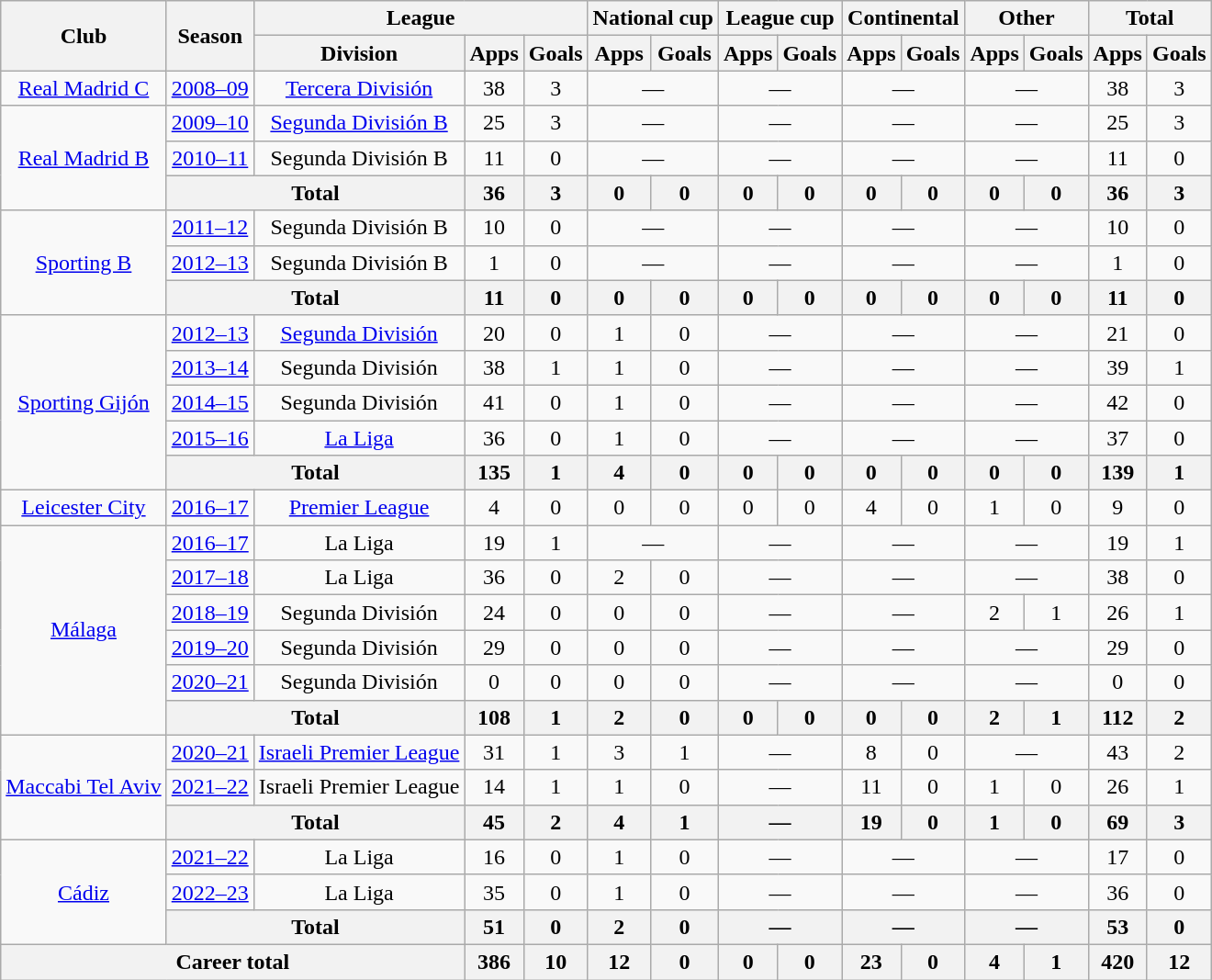<table class="wikitable" style="text-align: center;">
<tr>
<th rowspan="2">Club</th>
<th rowspan="2">Season</th>
<th colspan="3">League</th>
<th colspan="2">National cup</th>
<th colspan="2">League cup</th>
<th colspan="2">Continental</th>
<th colspan="2">Other</th>
<th colspan="2">Total</th>
</tr>
<tr>
<th>Division</th>
<th>Apps</th>
<th>Goals</th>
<th>Apps</th>
<th>Goals</th>
<th>Apps</th>
<th>Goals</th>
<th>Apps</th>
<th>Goals</th>
<th>Apps</th>
<th>Goals</th>
<th>Apps</th>
<th>Goals</th>
</tr>
<tr>
<td><a href='#'>Real Madrid C</a></td>
<td><a href='#'>2008–09</a></td>
<td><a href='#'>Tercera División</a></td>
<td>38</td>
<td>3</td>
<td colspan="2">—</td>
<td colspan="2">—</td>
<td colspan="2">—</td>
<td colspan="2">—</td>
<td>38</td>
<td>3</td>
</tr>
<tr>
<td rowspan="3"><a href='#'>Real Madrid B</a></td>
<td><a href='#'>2009–10</a></td>
<td><a href='#'>Segunda División B</a></td>
<td>25</td>
<td>3</td>
<td colspan="2">—</td>
<td colspan="2">—</td>
<td colspan="2">—</td>
<td colspan="2">—</td>
<td>25</td>
<td>3</td>
</tr>
<tr>
<td><a href='#'>2010–11</a></td>
<td>Segunda División B</td>
<td>11</td>
<td>0</td>
<td colspan="2">—</td>
<td colspan="2">—</td>
<td colspan="2">—</td>
<td colspan="2">—</td>
<td>11</td>
<td>0</td>
</tr>
<tr>
<th colspan="2">Total</th>
<th>36</th>
<th>3</th>
<th>0</th>
<th>0</th>
<th>0</th>
<th>0</th>
<th>0</th>
<th>0</th>
<th>0</th>
<th>0</th>
<th>36</th>
<th>3</th>
</tr>
<tr>
<td rowspan="3"><a href='#'>Sporting B</a></td>
<td><a href='#'>2011–12</a></td>
<td>Segunda División B</td>
<td>10</td>
<td>0</td>
<td colspan="2">—</td>
<td colspan="2">—</td>
<td colspan="2">—</td>
<td colspan="2">—</td>
<td>10</td>
<td>0</td>
</tr>
<tr>
<td><a href='#'>2012–13</a></td>
<td>Segunda División B</td>
<td>1</td>
<td>0</td>
<td colspan="2">—</td>
<td colspan="2">—</td>
<td colspan="2">—</td>
<td colspan="2">—</td>
<td>1</td>
<td>0</td>
</tr>
<tr>
<th colspan="2">Total</th>
<th>11</th>
<th>0</th>
<th>0</th>
<th>0</th>
<th>0</th>
<th>0</th>
<th>0</th>
<th>0</th>
<th>0</th>
<th>0</th>
<th>11</th>
<th>0</th>
</tr>
<tr>
<td rowspan="5"><a href='#'>Sporting Gijón</a></td>
<td><a href='#'>2012–13</a></td>
<td><a href='#'>Segunda División</a></td>
<td>20</td>
<td>0</td>
<td>1</td>
<td>0</td>
<td colspan="2">—</td>
<td colspan="2">—</td>
<td colspan="2">—</td>
<td>21</td>
<td>0</td>
</tr>
<tr>
<td><a href='#'>2013–14</a></td>
<td>Segunda División</td>
<td>38</td>
<td>1</td>
<td>1</td>
<td>0</td>
<td colspan="2">—</td>
<td colspan="2">—</td>
<td colspan="2">—</td>
<td>39</td>
<td>1</td>
</tr>
<tr>
<td><a href='#'>2014–15</a></td>
<td>Segunda División</td>
<td>41</td>
<td>0</td>
<td>1</td>
<td>0</td>
<td colspan="2">—</td>
<td colspan="2">—</td>
<td colspan="2">—</td>
<td>42</td>
<td>0</td>
</tr>
<tr>
<td><a href='#'>2015–16</a></td>
<td><a href='#'>La Liga</a></td>
<td>36</td>
<td>0</td>
<td>1</td>
<td>0</td>
<td colspan="2">—</td>
<td colspan="2">—</td>
<td colspan="2">—</td>
<td>37</td>
<td>0</td>
</tr>
<tr>
<th colspan="2">Total</th>
<th>135</th>
<th>1</th>
<th>4</th>
<th>0</th>
<th>0</th>
<th>0</th>
<th>0</th>
<th>0</th>
<th>0</th>
<th>0</th>
<th>139</th>
<th>1</th>
</tr>
<tr>
<td><a href='#'>Leicester City</a></td>
<td><a href='#'>2016–17</a></td>
<td><a href='#'>Premier League</a></td>
<td>4</td>
<td>0</td>
<td>0</td>
<td>0</td>
<td>0</td>
<td>0</td>
<td>4</td>
<td>0</td>
<td>1</td>
<td>0</td>
<td>9</td>
<td>0</td>
</tr>
<tr>
<td rowspan="6"><a href='#'>Málaga</a></td>
<td><a href='#'>2016–17</a></td>
<td>La Liga</td>
<td>19</td>
<td>1</td>
<td colspan="2">—</td>
<td colspan="2">—</td>
<td colspan="2">—</td>
<td colspan="2">—</td>
<td>19</td>
<td>1</td>
</tr>
<tr>
<td><a href='#'>2017–18</a></td>
<td>La Liga</td>
<td>36</td>
<td>0</td>
<td>2</td>
<td>0</td>
<td colspan="2">—</td>
<td colspan="2">—</td>
<td colspan="2">—</td>
<td>38</td>
<td>0</td>
</tr>
<tr>
<td><a href='#'>2018–19</a></td>
<td>Segunda División</td>
<td>24</td>
<td>0</td>
<td>0</td>
<td>0</td>
<td colspan="2">—</td>
<td colspan="2">—</td>
<td>2</td>
<td>1</td>
<td>26</td>
<td>1</td>
</tr>
<tr>
<td><a href='#'>2019–20</a></td>
<td>Segunda División</td>
<td>29</td>
<td>0</td>
<td>0</td>
<td>0</td>
<td colspan="2">—</td>
<td colspan="2">—</td>
<td colspan="2">—</td>
<td>29</td>
<td>0</td>
</tr>
<tr>
<td><a href='#'>2020–21</a></td>
<td>Segunda División</td>
<td>0</td>
<td>0</td>
<td>0</td>
<td>0</td>
<td colspan="2">—</td>
<td colspan="2">—</td>
<td colspan="2">—</td>
<td>0</td>
<td>0</td>
</tr>
<tr>
<th colspan="2">Total</th>
<th>108</th>
<th>1</th>
<th>2</th>
<th>0</th>
<th>0</th>
<th>0</th>
<th>0</th>
<th>0</th>
<th>2</th>
<th>1</th>
<th>112</th>
<th>2</th>
</tr>
<tr>
<td rowspan="3"><a href='#'>Maccabi Tel Aviv</a></td>
<td><a href='#'>2020–21</a></td>
<td><a href='#'>Israeli Premier League</a></td>
<td>31</td>
<td>1</td>
<td>3</td>
<td>1</td>
<td colspan="2">—</td>
<td>8</td>
<td>0</td>
<td colspan="2">—</td>
<td>43</td>
<td>2</td>
</tr>
<tr>
<td><a href='#'>2021–22</a></td>
<td>Israeli Premier League</td>
<td>14</td>
<td>1</td>
<td>1</td>
<td>0</td>
<td colspan="2">—</td>
<td>11</td>
<td>0</td>
<td>1</td>
<td>0</td>
<td>26</td>
<td>1</td>
</tr>
<tr>
<th colspan="2">Total</th>
<th>45</th>
<th>2</th>
<th>4</th>
<th>1</th>
<th colspan="2">—</th>
<th>19</th>
<th>0</th>
<th>1</th>
<th>0</th>
<th>69</th>
<th>3</th>
</tr>
<tr>
<td rowspan="3"><a href='#'>Cádiz</a></td>
<td><a href='#'>2021–22</a></td>
<td>La Liga</td>
<td>16</td>
<td>0</td>
<td>1</td>
<td>0</td>
<td colspan="2">—</td>
<td colspan="2">—</td>
<td colspan="2">—</td>
<td>17</td>
<td>0</td>
</tr>
<tr>
<td><a href='#'>2022–23</a></td>
<td>La Liga</td>
<td>35</td>
<td>0</td>
<td>1</td>
<td>0</td>
<td colspan="2">—</td>
<td colspan="2">—</td>
<td colspan="2">—</td>
<td>36</td>
<td>0</td>
</tr>
<tr>
<th colspan="2">Total</th>
<th>51</th>
<th>0</th>
<th>2</th>
<th>0</th>
<th colspan="2">—</th>
<th colspan="2">—</th>
<th colspan="2">—</th>
<th>53</th>
<th>0</th>
</tr>
<tr>
<th colspan="3">Career total</th>
<th>386</th>
<th>10</th>
<th>12</th>
<th>0</th>
<th>0</th>
<th>0</th>
<th>23</th>
<th>0</th>
<th>4</th>
<th>1</th>
<th>420</th>
<th>12</th>
</tr>
</table>
